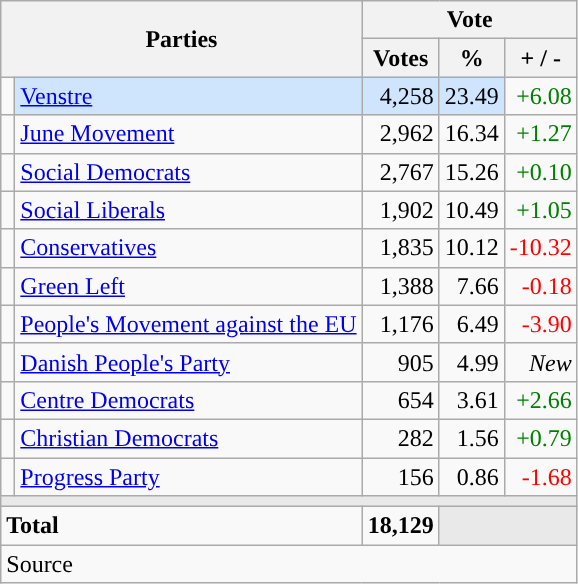<table class="wikitable" style="text-align:right;">
<tr>
<th style="text-align:centre;" rowspan="2" colspan="2" width="225">Parties</th>
<th colspan="3">Vote</th>
</tr>
<tr>
<th width="15">Votes</th>
<th width="15">%</th>
<th width="15">+ / -</th>
</tr>
<tr>
<td width="2" style="color:inherit;background:"></td>
<td bgcolor=#cfe5fe   align="left"><a href='#'>Venstre</a></td>
<td bgcolor=#cfe5fe>4,258</td>
<td bgcolor=#cfe5fe>23.49</td>
<td style=color:green;>+6.08</td>
</tr>
<tr>
<td width="2" style="color:inherit;background:"></td>
<td align="left"><a href='#'>June Movement</a></td>
<td>2,962</td>
<td>16.34</td>
<td style=color:green;>+1.27</td>
</tr>
<tr>
<td width="2" style="color:inherit;background:"></td>
<td align="left"><a href='#'>Social Democrats</a></td>
<td>2,767</td>
<td>15.26</td>
<td style=color:green;>+0.10</td>
</tr>
<tr>
<td width="2" style="color:inherit;background:"></td>
<td align="left"><a href='#'>Social Liberals</a></td>
<td>1,902</td>
<td>10.49</td>
<td style=color:green;>+1.05</td>
</tr>
<tr>
<td width="2" style="color:inherit;background:"></td>
<td align="left"><a href='#'>Conservatives</a></td>
<td>1,835</td>
<td>10.12</td>
<td style=color:red;>-10.32</td>
</tr>
<tr>
<td width="2" style="color:inherit;background:"></td>
<td align="left"><a href='#'>Green Left</a></td>
<td>1,388</td>
<td>7.66</td>
<td style=color:red;>-0.18</td>
</tr>
<tr>
<td width="2" style="color:inherit;background:"></td>
<td align="left"><a href='#'>People's Movement against the EU</a></td>
<td>1,176</td>
<td>6.49</td>
<td style=color:red;>-3.90</td>
</tr>
<tr>
<td width="2" style="color:inherit;background:"></td>
<td align="left"><a href='#'>Danish People's Party</a></td>
<td>905</td>
<td>4.99</td>
<td><em>New</em></td>
</tr>
<tr>
<td width="2" style="color:inherit;background:"></td>
<td align="left"><a href='#'>Centre Democrats</a></td>
<td>654</td>
<td>3.61</td>
<td style=color:green;>+2.66</td>
</tr>
<tr>
<td width="2" style="color:inherit;background:"></td>
<td align="left"><a href='#'>Christian Democrats</a></td>
<td>282</td>
<td>1.56</td>
<td style=color:green;>+0.79</td>
</tr>
<tr>
<td width="2" style="color:inherit;background:"></td>
<td align="left"><a href='#'>Progress Party</a></td>
<td>156</td>
<td>0.86</td>
<td style=color:red;>-1.68</td>
</tr>
<tr>
<td colspan="7" bgcolor="#E9E9E9"></td>
</tr>
<tr>
<td align="left" colspan="2"><strong>Total</strong></td>
<td><strong>18,129</strong></td>
<td bgcolor="#E9E9E9" colspan="2"></td>
</tr>
<tr>
<td align="left" colspan="6">Source</td>
</tr>
</table>
